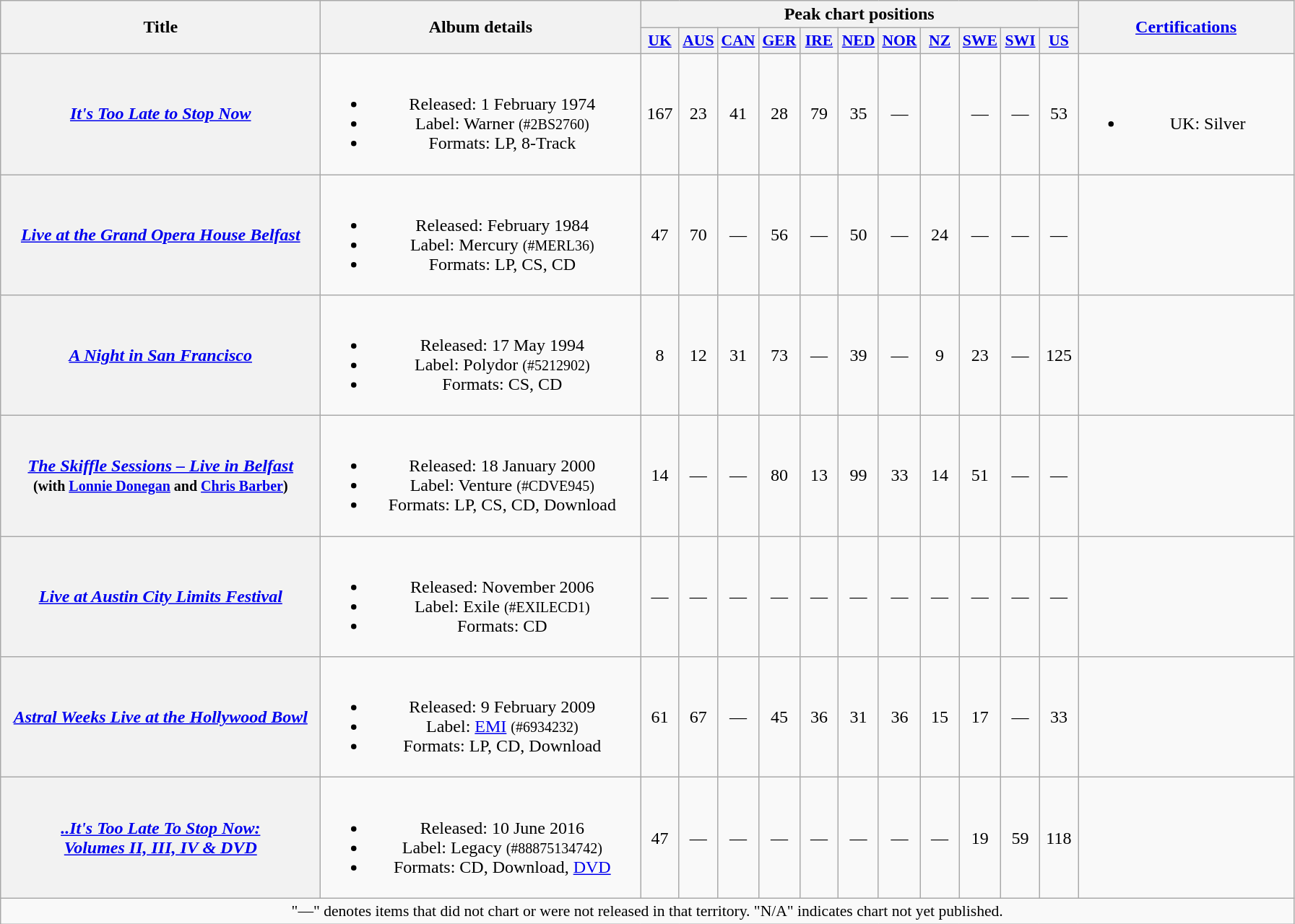<table class="wikitable plainrowheaders" style="text-align:center;">
<tr>
<th scope="col" rowspan="2" style="width:18em;">Title</th>
<th scope="col" rowspan="2" style="width:18em;">Album details</th>
<th scope="col" colspan="11">Peak chart positions</th>
<th scope="col" rowspan="2" style="width:12em;"><a href='#'>Certifications</a></th>
</tr>
<tr>
<th style="width:2em;font-size:90%;"><a href='#'>UK</a><br></th>
<th style="width:2em;font-size:90%;"><a href='#'>AUS</a><br></th>
<th style="width:2em;font-size:90%;"><a href='#'>CAN</a><br></th>
<th style="width:2em;font-size:90%;"><a href='#'>GER</a><br></th>
<th style="width:2em;font-size:90%;"><a href='#'>IRE</a><br></th>
<th style="width:2em;font-size:90%;"><a href='#'>NED</a><br></th>
<th style="width:2em;font-size:90%;"><a href='#'>NOR</a><br></th>
<th style="width:2em;font-size:90%;"><a href='#'>NZ</a><br></th>
<th style="width:2em;font-size:90%;"><a href='#'>SWE</a><br></th>
<th style="width:2em;font-size:90%;"><a href='#'>SWI</a><br></th>
<th style="width:2em;font-size:90%;"><a href='#'>US</a><br></th>
</tr>
<tr>
<th scope="row"><em><a href='#'>It's Too Late to Stop Now</a></em></th>
<td><br><ul><li>Released: 1 February 1974</li><li>Label: Warner <small>(#2BS2760)</small></li><li>Formats: LP, 8-Track</li></ul></td>
<td>167<br></td>
<td>23</td>
<td>41</td>
<td>28<br></td>
<td>79<br></td>
<td>35<br></td>
<td>—</td>
<td></td>
<td>—</td>
<td>—</td>
<td>53</td>
<td><br><ul><li>UK: Silver</li></ul></td>
</tr>
<tr>
<th scope="row"><em><a href='#'>Live at the Grand Opera House Belfast</a></em></th>
<td><br><ul><li>Released: February 1984</li><li>Label: Mercury <small>(#MERL36)</small></li><li>Formats: LP, CS, CD</li></ul></td>
<td>47</td>
<td>70</td>
<td>—</td>
<td>56</td>
<td>—</td>
<td>50</td>
<td>—</td>
<td>24</td>
<td>—</td>
<td>—</td>
<td>—</td>
<td></td>
</tr>
<tr>
<th scope="row"><em><a href='#'>A Night in San Francisco</a></em></th>
<td><br><ul><li>Released: 17 May 1994</li><li>Label: Polydor <small>(#5212902)</small></li><li>Formats: CS, CD</li></ul></td>
<td>8</td>
<td>12</td>
<td>31</td>
<td>73</td>
<td>—</td>
<td>39</td>
<td>—</td>
<td>9</td>
<td>23</td>
<td>—</td>
<td>125</td>
<td></td>
</tr>
<tr>
<th scope="row"><em><a href='#'>The Skiffle Sessions – Live in Belfast</a></em><br><small>(with <a href='#'>Lonnie Donegan</a> and <a href='#'>Chris Barber</a>)</small></th>
<td><br><ul><li>Released: 18 January 2000</li><li>Label: Venture <small>(#CDVE945)</small></li><li>Formats: LP, CS, CD, Download</li></ul></td>
<td>14</td>
<td>—</td>
<td>—</td>
<td>80</td>
<td>13</td>
<td>99</td>
<td>33</td>
<td>14</td>
<td>51</td>
<td>—</td>
<td>—</td>
<td></td>
</tr>
<tr>
<th scope="row"><em><a href='#'>Live at Austin City Limits Festival</a></em></th>
<td><br><ul><li>Released: November 2006</li><li>Label: Exile <small>(#EXILECD1)</small></li><li>Formats: CD</li></ul></td>
<td>—</td>
<td>—</td>
<td>—</td>
<td>—</td>
<td>—</td>
<td>—</td>
<td>—</td>
<td>—</td>
<td>—</td>
<td>—</td>
<td>—</td>
<td></td>
</tr>
<tr>
<th scope="row"><em><a href='#'>Astral Weeks Live at the Hollywood Bowl</a></em></th>
<td><br><ul><li>Released: 9 February 2009</li><li>Label: <a href='#'>EMI</a> <small>(#6934232)</small></li><li>Formats: LP, CD, Download</li></ul></td>
<td>61</td>
<td>67</td>
<td>—</td>
<td>45</td>
<td>36</td>
<td>31</td>
<td>36</td>
<td>15</td>
<td>17</td>
<td>—</td>
<td>33</td>
<td></td>
</tr>
<tr>
<th scope="row"><em><a href='#'>..It's Too Late To Stop Now:<br>Volumes II, III, IV & DVD</a></em></th>
<td><br><ul><li>Released: 10 June 2016</li><li>Label: Legacy <small>(#88875134742)</small></li><li>Formats: CD, Download, <a href='#'>DVD</a></li></ul></td>
<td>47</td>
<td>—</td>
<td>—</td>
<td>—</td>
<td>—</td>
<td>—</td>
<td>—</td>
<td>—</td>
<td>19</td>
<td>59</td>
<td>118</td>
<td></td>
</tr>
<tr>
<td align="center" colspan="15" style="font-size:90%">"—" denotes items that did not chart or were not released in that territory. "N/A" indicates chart not yet published.</td>
</tr>
</table>
